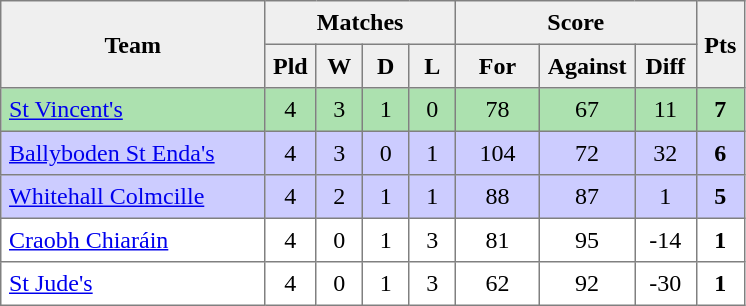<table style=border-collapse:collapse border=1 cellspacing=0 cellpadding=5>
<tr align=center bgcolor=#efefef>
<th rowspan=2 width=165>Team</th>
<th colspan=4>Matches</th>
<th colspan=3>Score</th>
<th rowspan=2width=20>Pts</th>
</tr>
<tr align=center bgcolor=#efefef>
<th width=20>Pld</th>
<th width=20>W</th>
<th width=20>D</th>
<th width=20>L</th>
<th width=45>For</th>
<th width=45>Against</th>
<th width=30>Diff</th>
</tr>
<tr align=center style="background:#ACE1AF;">
<td style="text-align:left;"><a href='#'>St Vincent's</a></td>
<td>4</td>
<td>3</td>
<td>1</td>
<td>0</td>
<td>78</td>
<td>67</td>
<td>11</td>
<td><strong>7</strong></td>
</tr>
<tr align=center style="background:#ccccff;">
<td style="text-align:left;"><a href='#'>Ballyboden St Enda's</a></td>
<td>4</td>
<td>3</td>
<td>0</td>
<td>1</td>
<td>104</td>
<td>72</td>
<td>32</td>
<td><strong>6</strong></td>
</tr>
<tr align=center style="background:#ccccff;">
<td style="text-align:left;"><a href='#'>Whitehall Colmcille</a></td>
<td>4</td>
<td>2</td>
<td>1</td>
<td>1</td>
<td>88</td>
<td>87</td>
<td>1</td>
<td><strong>5</strong></td>
</tr>
<tr align=center>
<td style="text-align:left;"><a href='#'>Craobh Chiaráin</a></td>
<td>4</td>
<td>0</td>
<td>1</td>
<td>3</td>
<td>81</td>
<td>95</td>
<td>-14</td>
<td><strong>1</strong></td>
</tr>
<tr align=center>
<td style="text-align:left;"><a href='#'>St Jude's</a></td>
<td>4</td>
<td>0</td>
<td>1</td>
<td>3</td>
<td>62</td>
<td>92</td>
<td>-30</td>
<td><strong>1</strong></td>
</tr>
</table>
